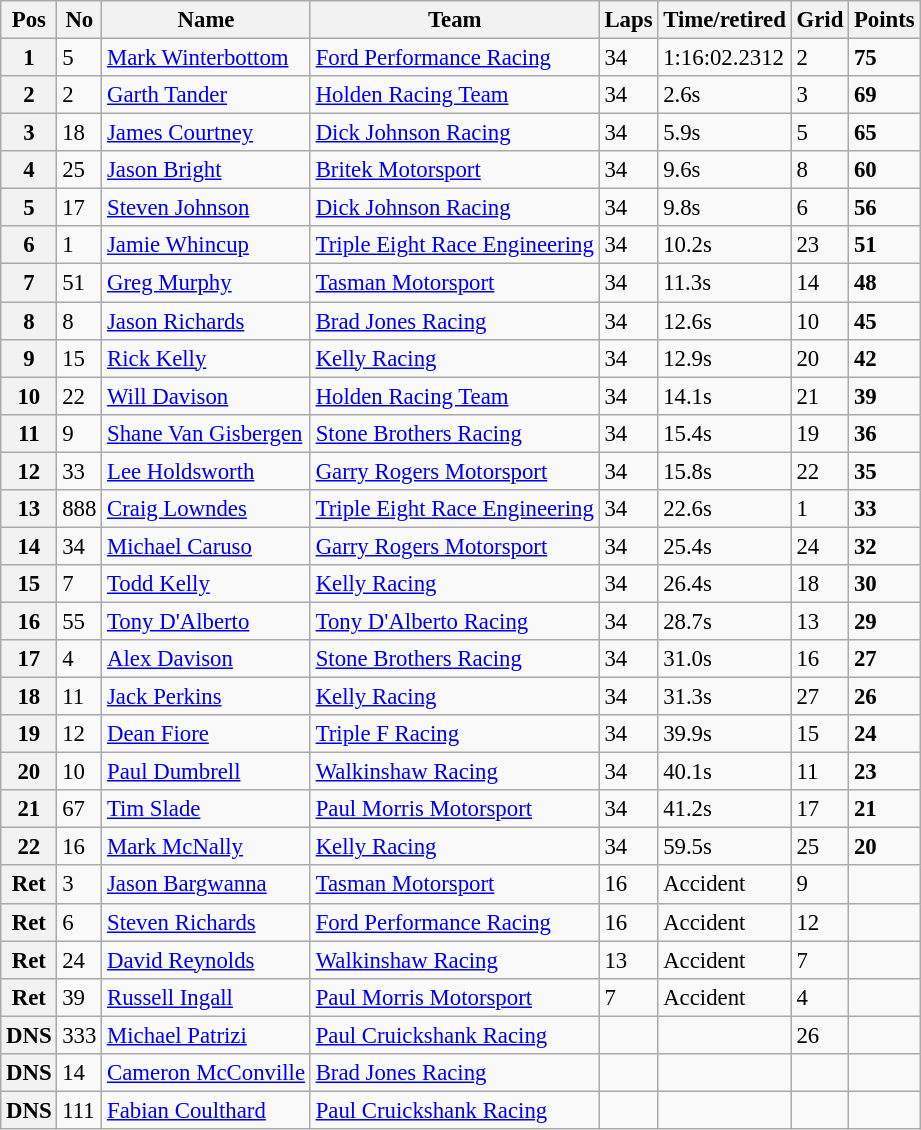<table class="wikitable" style="font-size: 95%;">
<tr>
<th>Pos</th>
<th>No</th>
<th>Name</th>
<th>Team</th>
<th>Laps</th>
<th>Time/retired</th>
<th>Grid</th>
<th>Points</th>
</tr>
<tr>
<th>1</th>
<td>5</td>
<td><a href='#'>Mark Winterbottom</a></td>
<td><a href='#'>Ford Performance Racing</a></td>
<td>34</td>
<td>1:16:02.2312</td>
<td>2</td>
<td><strong>75</strong></td>
</tr>
<tr>
<th>2</th>
<td>2</td>
<td><a href='#'>Garth Tander</a></td>
<td><a href='#'>Holden Racing Team</a></td>
<td>34</td>
<td>2.6s</td>
<td>3</td>
<td><strong>69</strong></td>
</tr>
<tr>
<th>3</th>
<td>18</td>
<td><a href='#'>James Courtney</a></td>
<td><a href='#'>Dick Johnson Racing</a></td>
<td>34</td>
<td>5.9s</td>
<td>5</td>
<td><strong>65</strong></td>
</tr>
<tr>
<th>4</th>
<td>25</td>
<td><a href='#'>Jason Bright</a></td>
<td><a href='#'>Britek Motorsport</a></td>
<td>34</td>
<td>9.6s</td>
<td>8</td>
<td><strong>60</strong></td>
</tr>
<tr>
<th>5</th>
<td>17</td>
<td><a href='#'>Steven Johnson</a></td>
<td><a href='#'>Dick Johnson Racing</a></td>
<td>34</td>
<td>9.8s</td>
<td>6</td>
<td><strong>56</strong></td>
</tr>
<tr>
<th>6</th>
<td>1</td>
<td><a href='#'>Jamie Whincup</a></td>
<td><a href='#'>Triple Eight Race Engineering</a></td>
<td>34</td>
<td>10.2s</td>
<td>23</td>
<td><strong>51</strong></td>
</tr>
<tr>
<th>7</th>
<td>51</td>
<td><a href='#'>Greg Murphy</a></td>
<td><a href='#'>Tasman Motorsport</a></td>
<td>34</td>
<td>11.3s</td>
<td>14</td>
<td><strong>48</strong></td>
</tr>
<tr>
<th>8</th>
<td>8</td>
<td><a href='#'>Jason Richards</a></td>
<td><a href='#'>Brad Jones Racing</a></td>
<td>34</td>
<td>12.6s</td>
<td>10</td>
<td><strong>45</strong></td>
</tr>
<tr>
<th>9</th>
<td>15</td>
<td><a href='#'>Rick Kelly</a></td>
<td><a href='#'>Kelly Racing</a></td>
<td>34</td>
<td>12.9s</td>
<td>20</td>
<td><strong>42</strong></td>
</tr>
<tr>
<th>10</th>
<td>22</td>
<td><a href='#'>Will Davison</a></td>
<td><a href='#'>Holden Racing Team</a></td>
<td>34</td>
<td>14.1s</td>
<td>21</td>
<td><strong>39</strong></td>
</tr>
<tr>
<th>11</th>
<td>9</td>
<td><a href='#'>Shane Van Gisbergen</a></td>
<td><a href='#'>Stone Brothers Racing</a></td>
<td>34</td>
<td>15.4s</td>
<td>19</td>
<td><strong>36</strong></td>
</tr>
<tr>
<th>12</th>
<td>33</td>
<td><a href='#'>Lee Holdsworth</a></td>
<td><a href='#'>Garry Rogers Motorsport</a></td>
<td>34</td>
<td>15.8s</td>
<td>22</td>
<td><strong>35</strong></td>
</tr>
<tr>
<th>13</th>
<td>888</td>
<td><a href='#'>Craig Lowndes</a></td>
<td><a href='#'>Triple Eight Race Engineering</a></td>
<td>34</td>
<td>22.6s</td>
<td>1</td>
<td><strong>33</strong></td>
</tr>
<tr>
<th>14</th>
<td>34</td>
<td><a href='#'>Michael Caruso</a></td>
<td><a href='#'>Garry Rogers Motorsport</a></td>
<td>34</td>
<td>25.4s</td>
<td>24</td>
<td><strong>32</strong></td>
</tr>
<tr>
<th>15</th>
<td>7</td>
<td><a href='#'>Todd Kelly</a></td>
<td><a href='#'>Kelly Racing</a></td>
<td>34</td>
<td>26.4s</td>
<td>18</td>
<td><strong>30</strong></td>
</tr>
<tr>
<th>16</th>
<td>55</td>
<td><a href='#'>Tony D'Alberto</a></td>
<td><a href='#'>Tony D'Alberto Racing</a></td>
<td>34</td>
<td>28.7s</td>
<td>13</td>
<td><strong>29</strong></td>
</tr>
<tr>
<th>17</th>
<td>4</td>
<td><a href='#'>Alex Davison</a></td>
<td><a href='#'>Stone Brothers Racing</a></td>
<td>34</td>
<td>31.0s</td>
<td>16</td>
<td><strong>27</strong></td>
</tr>
<tr>
<th>18</th>
<td>11</td>
<td><a href='#'>Jack Perkins</a></td>
<td><a href='#'>Kelly Racing</a></td>
<td>34</td>
<td>31.3s</td>
<td>27</td>
<td><strong>26</strong></td>
</tr>
<tr>
<th>19</th>
<td>12</td>
<td><a href='#'>Dean Fiore</a></td>
<td><a href='#'>Triple F Racing</a></td>
<td>34</td>
<td>39.9s</td>
<td>15</td>
<td><strong>24</strong></td>
</tr>
<tr>
<th>20</th>
<td>10</td>
<td><a href='#'>Paul Dumbrell</a></td>
<td><a href='#'>Walkinshaw Racing</a></td>
<td>34</td>
<td>40.1s</td>
<td>11</td>
<td><strong>23</strong></td>
</tr>
<tr>
<th>21</th>
<td>67</td>
<td><a href='#'>Tim Slade</a></td>
<td><a href='#'>Paul Morris Motorsport</a></td>
<td>34</td>
<td>41.2s</td>
<td>17</td>
<td><strong>21</strong></td>
</tr>
<tr>
<th>22</th>
<td>16</td>
<td><a href='#'>Mark McNally</a></td>
<td><a href='#'>Kelly Racing</a></td>
<td>34</td>
<td>59.5s</td>
<td>25</td>
<td><strong>20</strong></td>
</tr>
<tr>
<th>Ret</th>
<td>3</td>
<td><a href='#'>Jason Bargwanna</a></td>
<td><a href='#'>Tasman Motorsport</a></td>
<td>16</td>
<td>Accident</td>
<td>9</td>
<td></td>
</tr>
<tr>
<th>Ret</th>
<td>6</td>
<td><a href='#'>Steven Richards</a></td>
<td><a href='#'>Ford Performance Racing</a></td>
<td>16</td>
<td>Accident</td>
<td>12</td>
<td></td>
</tr>
<tr>
<th>Ret</th>
<td>24</td>
<td><a href='#'>David Reynolds</a></td>
<td><a href='#'>Walkinshaw Racing</a></td>
<td>13</td>
<td>Accident</td>
<td>7</td>
<td></td>
</tr>
<tr>
<th>Ret</th>
<td>39</td>
<td><a href='#'>Russell Ingall</a></td>
<td><a href='#'>Paul Morris Motorsport</a></td>
<td>7</td>
<td>Accident</td>
<td>4</td>
<td></td>
</tr>
<tr>
<th>DNS</th>
<td>333</td>
<td><a href='#'>Michael Patrizi</a></td>
<td><a href='#'>Paul Cruickshank Racing</a></td>
<td></td>
<td></td>
<td>26</td>
<td></td>
</tr>
<tr>
<th>DNS</th>
<td>14</td>
<td><a href='#'>Cameron McConville</a></td>
<td><a href='#'>Brad Jones Racing</a></td>
<td></td>
<td></td>
<td></td>
<td></td>
</tr>
<tr>
<th>DNS</th>
<td>111</td>
<td><a href='#'>Fabian Coulthard</a></td>
<td><a href='#'>Paul Cruickshank Racing</a></td>
<td></td>
<td></td>
<td></td>
<td></td>
</tr>
</table>
